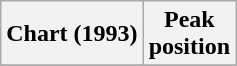<table class="wikitable">
<tr>
<th>Chart (1993)</th>
<th>Peak<br>position</th>
</tr>
<tr>
</tr>
</table>
